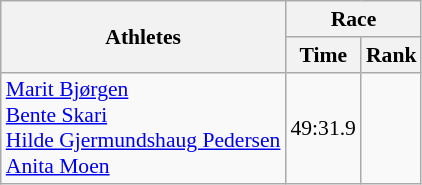<table class="wikitable" border="1" style="font-size:90%">
<tr>
<th rowspan=2>Athletes</th>
<th colspan=2>Race</th>
</tr>
<tr>
<th>Time</th>
<th>Rank</th>
</tr>
<tr>
<td><a href='#'>Marit Bjørgen</a><br><a href='#'>Bente Skari</a><br><a href='#'>Hilde Gjermundshaug Pedersen</a><br><a href='#'>Anita Moen</a></td>
<td align=center>49:31.9</td>
<td align=center></td>
</tr>
</table>
